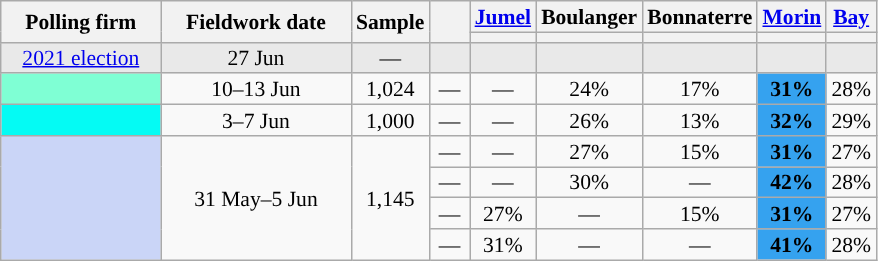<table class="wikitable" style="text-align:center;font-size:90%;line-height:14px;">
<tr>
<th rowspan="2" style="width:100px;">Polling firm</th>
<th rowspan="2" style="width:120px;">Fieldwork date</th>
<th rowspan="2" style="width:35px;">Sample</th>
<th rowspan="2" style="width:20px;"></th>
<th><a href='#'>Jumel</a><br></th>
<th>Boulanger<br></th>
<th>Bonnaterre<br></th>
<th><a href='#'>Morin</a><br></th>
<th><a href='#'>Bay</a><br></th>
</tr>
<tr>
<th style="background:"></th>
<th style="background:"></th>
<th style="background:"></th>
<th style="background:"></th>
<th style="background:"></th>
</tr>
<tr style="background:#E9E9E9;">
<td><a href='#'>2021 election</a></td>
<td data-sort-value="2021-06-27">27 Jun</td>
<td>—</td>
<td></td>
<td></td>
<td></td>
<td></td>
<td></td>
<td></td>
</tr>
<tr>
<td style="background:aquamarine;"></td>
<td>10–13 Jun</td>
<td>1,024</td>
<td>—</td>
<td>—</td>
<td>24%</td>
<td>17%</td>
<td style="background:#35A2EF;"><strong>31%</strong></td>
<td>28%</td>
</tr>
<tr>
<td style="background:#04FBF4;"></td>
<td>3–7 Jun</td>
<td>1,000</td>
<td>—</td>
<td>—</td>
<td>26%</td>
<td>13%</td>
<td style="background:#35A2EF;"><strong>32%</strong></td>
<td>29%</td>
</tr>
<tr>
<td rowspan="4" style="background:#CAD5F7;"></td>
<td rowspan="4">31 May–5 Jun</td>
<td rowspan="4">1,145</td>
<td>—</td>
<td>—</td>
<td>27%</td>
<td>15%</td>
<td style="background:#35A2EF;"><strong>31%</strong></td>
<td>27%</td>
</tr>
<tr>
<td>—</td>
<td>—</td>
<td>30%</td>
<td>—</td>
<td style="background:#35A2EF;"><strong>42%</strong></td>
<td>28%</td>
</tr>
<tr>
<td>—</td>
<td>27%</td>
<td>—</td>
<td>15%</td>
<td style="background:#35A2EF;"><strong>31%</strong></td>
<td>27%</td>
</tr>
<tr>
<td>—</td>
<td>31%</td>
<td>—</td>
<td>—</td>
<td style="background:#35A2EF;"><strong>41%</strong></td>
<td>28%</td>
</tr>
</table>
